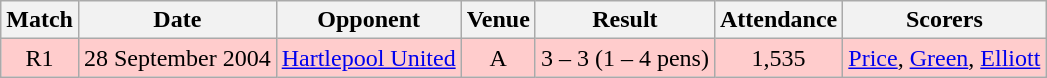<table class="wikitable" style="font-size:100%; text-align:center">
<tr>
<th>Match</th>
<th>Date</th>
<th>Opponent</th>
<th>Venue</th>
<th>Result</th>
<th>Attendance</th>
<th>Scorers</th>
</tr>
<tr style="background: #FFCCCC;">
<td>R1</td>
<td>28 September 2004</td>
<td><a href='#'>Hartlepool United</a></td>
<td>A</td>
<td>3 – 3 (1 – 4 pens)</td>
<td>1,535</td>
<td><a href='#'>Price</a>, <a href='#'>Green</a>, <a href='#'>Elliott</a></td>
</tr>
</table>
